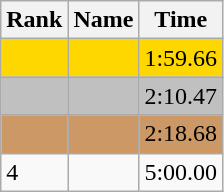<table class="wikitable">
<tr>
<th>Rank</th>
<th>Name</th>
<th>Time</th>
</tr>
<tr style="background:gold;">
<td></td>
<td></td>
<td>1:59.66</td>
</tr>
<tr style="background:silver;">
<td></td>
<td></td>
<td>2:10.47</td>
</tr>
<tr style="background:#CC9966;">
<td></td>
<td></td>
<td>2:18.68</td>
</tr>
<tr>
<td>4</td>
<td></td>
<td>5:00.00</td>
</tr>
</table>
